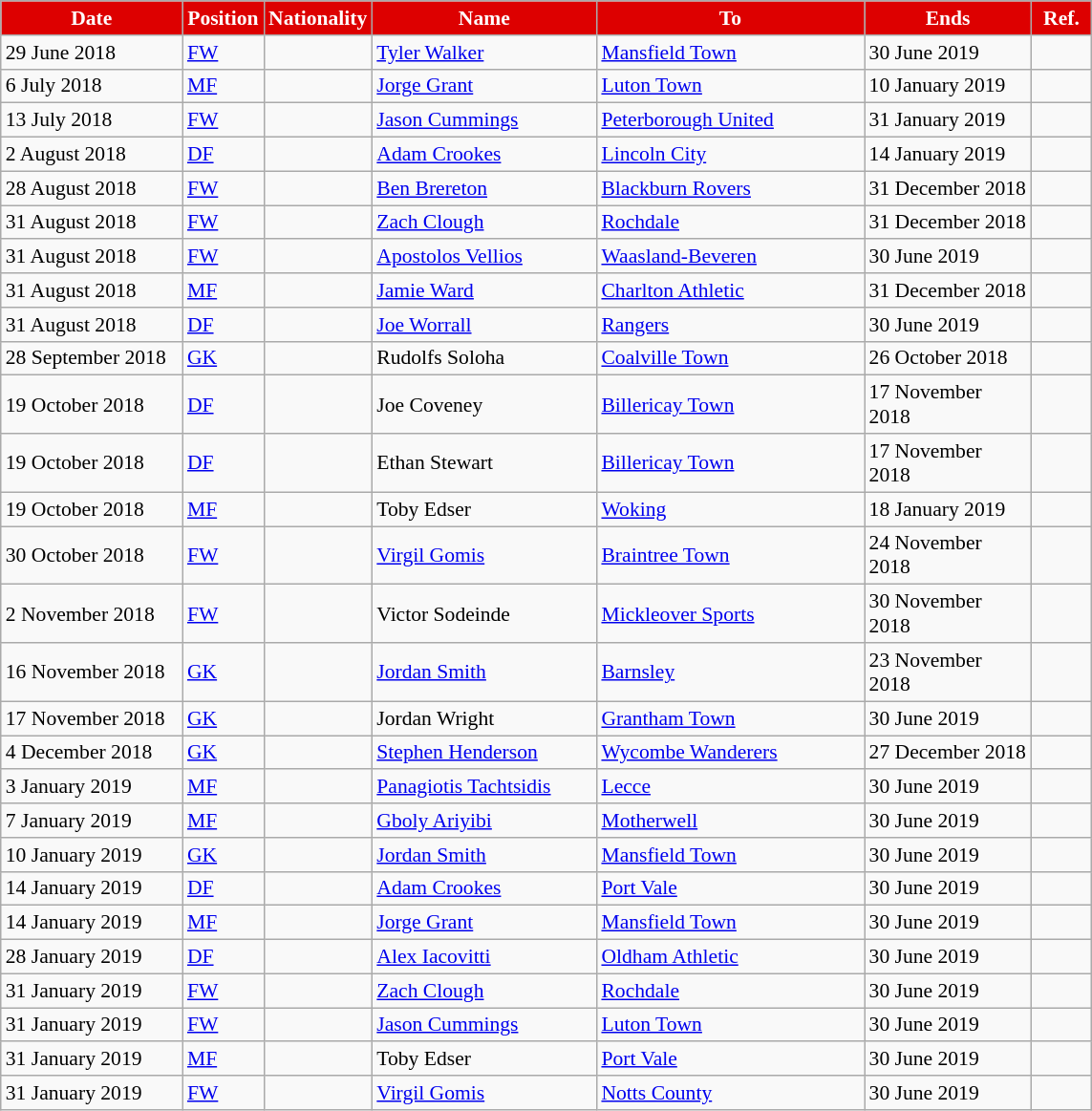<table class="wikitable" style="text-align:left; font-size:90%">
<tr>
<th style="background:#DD0000; color:#FFFFFF; width:120px;">Date</th>
<th style="background:#DD0000; color:#FFFFFF; width:50px;">Position</th>
<th style="background:#DD0000; color:#FFFFFF; width:50px;">Nationality</th>
<th style="background:#DD0000; color:#FFFFFF; width:150px;">Name</th>
<th style="background:#DD0000; color:#FFFFFF; width:180px;">To</th>
<th style="background:#DD0000; color:#FFFFFF; width:110px;">Ends</th>
<th style="background:#DD0000; color:#FFFFFF; width:35px;">Ref.</th>
</tr>
<tr>
<td>29 June 2018</td>
<td><a href='#'>FW</a></td>
<td></td>
<td><a href='#'>Tyler Walker</a></td>
<td><a href='#'>Mansfield Town</a></td>
<td>30 June 2019</td>
<td></td>
</tr>
<tr>
<td>6 July 2018</td>
<td><a href='#'>MF</a></td>
<td></td>
<td><a href='#'>Jorge Grant</a></td>
<td><a href='#'>Luton Town</a></td>
<td>10 January 2019</td>
<td></td>
</tr>
<tr>
<td>13 July 2018</td>
<td><a href='#'>FW</a></td>
<td></td>
<td><a href='#'>Jason Cummings</a></td>
<td><a href='#'>Peterborough United</a></td>
<td>31 January 2019</td>
<td></td>
</tr>
<tr>
<td>2 August 2018</td>
<td><a href='#'>DF</a></td>
<td></td>
<td><a href='#'>Adam Crookes</a></td>
<td><a href='#'>Lincoln City</a></td>
<td>14 January 2019</td>
<td></td>
</tr>
<tr>
<td>28 August 2018</td>
<td><a href='#'>FW</a></td>
<td></td>
<td><a href='#'>Ben Brereton</a></td>
<td><a href='#'>Blackburn Rovers</a></td>
<td>31 December 2018</td>
<td></td>
</tr>
<tr>
<td>31 August 2018</td>
<td><a href='#'>FW</a></td>
<td></td>
<td><a href='#'>Zach Clough</a></td>
<td><a href='#'>Rochdale</a></td>
<td>31 December 2018</td>
<td></td>
</tr>
<tr>
<td>31 August 2018</td>
<td><a href='#'>FW</a></td>
<td></td>
<td><a href='#'>Apostolos Vellios</a></td>
<td><a href='#'>Waasland-Beveren</a></td>
<td>30 June 2019</td>
<td></td>
</tr>
<tr>
<td>31 August 2018</td>
<td><a href='#'>MF</a></td>
<td></td>
<td><a href='#'>Jamie Ward</a></td>
<td><a href='#'>Charlton Athletic</a></td>
<td>31 December 2018</td>
<td></td>
</tr>
<tr>
<td>31 August 2018</td>
<td><a href='#'>DF</a></td>
<td></td>
<td><a href='#'>Joe Worrall</a></td>
<td><a href='#'>Rangers</a></td>
<td>30 June 2019</td>
<td></td>
</tr>
<tr>
<td>28 September 2018</td>
<td><a href='#'>GK</a></td>
<td></td>
<td>Rudolfs Soloha</td>
<td><a href='#'>Coalville Town</a></td>
<td>26 October 2018</td>
<td></td>
</tr>
<tr>
<td>19 October 2018</td>
<td><a href='#'>DF</a></td>
<td></td>
<td>Joe Coveney</td>
<td><a href='#'>Billericay Town</a></td>
<td>17 November 2018</td>
<td></td>
</tr>
<tr>
<td>19 October 2018</td>
<td><a href='#'>DF</a></td>
<td></td>
<td>Ethan Stewart</td>
<td><a href='#'>Billericay Town</a></td>
<td>17 November 2018</td>
<td></td>
</tr>
<tr>
<td>19 October 2018</td>
<td><a href='#'>MF</a></td>
<td></td>
<td>Toby Edser</td>
<td><a href='#'>Woking</a></td>
<td>18 January 2019</td>
<td></td>
</tr>
<tr>
<td>30 October 2018</td>
<td><a href='#'>FW</a></td>
<td></td>
<td><a href='#'>Virgil Gomis</a></td>
<td><a href='#'>Braintree Town</a></td>
<td>24 November 2018</td>
<td></td>
</tr>
<tr>
<td>2 November 2018</td>
<td><a href='#'>FW</a></td>
<td></td>
<td>Victor Sodeinde</td>
<td><a href='#'>Mickleover Sports</a></td>
<td>30 November 2018</td>
<td></td>
</tr>
<tr>
<td>16 November 2018</td>
<td><a href='#'>GK</a></td>
<td></td>
<td><a href='#'>Jordan Smith</a></td>
<td><a href='#'>Barnsley</a></td>
<td>23 November 2018</td>
<td></td>
</tr>
<tr>
<td>17 November 2018</td>
<td><a href='#'>GK</a></td>
<td></td>
<td>Jordan Wright</td>
<td><a href='#'>Grantham Town</a></td>
<td>30 June 2019</td>
<td></td>
</tr>
<tr>
<td>4 December 2018</td>
<td><a href='#'>GK</a></td>
<td></td>
<td><a href='#'>Stephen Henderson</a></td>
<td><a href='#'>Wycombe Wanderers</a></td>
<td>27 December 2018</td>
<td></td>
</tr>
<tr>
<td>3 January 2019</td>
<td><a href='#'>MF</a></td>
<td></td>
<td><a href='#'>Panagiotis Tachtsidis</a></td>
<td><a href='#'>Lecce</a></td>
<td>30 June 2019</td>
<td></td>
</tr>
<tr>
<td>7 January 2019</td>
<td><a href='#'>MF</a></td>
<td></td>
<td><a href='#'>Gboly Ariyibi</a></td>
<td><a href='#'>Motherwell</a></td>
<td>30 June 2019</td>
<td></td>
</tr>
<tr>
<td>10 January 2019</td>
<td><a href='#'>GK</a></td>
<td></td>
<td><a href='#'>Jordan Smith</a></td>
<td><a href='#'>Mansfield Town</a></td>
<td>30 June 2019</td>
<td></td>
</tr>
<tr>
<td>14 January 2019</td>
<td><a href='#'>DF</a></td>
<td></td>
<td><a href='#'>Adam Crookes</a></td>
<td><a href='#'>Port Vale</a></td>
<td>30 June 2019</td>
<td></td>
</tr>
<tr>
<td>14 January 2019</td>
<td><a href='#'>MF</a></td>
<td></td>
<td><a href='#'>Jorge Grant</a></td>
<td><a href='#'>Mansfield Town</a></td>
<td>30 June 2019</td>
<td></td>
</tr>
<tr>
<td>28 January 2019</td>
<td><a href='#'>DF</a></td>
<td></td>
<td><a href='#'>Alex Iacovitti</a></td>
<td><a href='#'>Oldham Athletic</a></td>
<td>30 June 2019</td>
<td></td>
</tr>
<tr>
<td>31 January 2019</td>
<td><a href='#'>FW</a></td>
<td></td>
<td><a href='#'>Zach Clough</a></td>
<td><a href='#'>Rochdale</a></td>
<td>30 June 2019</td>
<td></td>
</tr>
<tr>
<td>31 January 2019</td>
<td><a href='#'>FW</a></td>
<td></td>
<td><a href='#'>Jason Cummings</a></td>
<td><a href='#'>Luton Town</a></td>
<td>30 June 2019</td>
<td></td>
</tr>
<tr>
<td>31 January 2019</td>
<td><a href='#'>MF</a></td>
<td></td>
<td>Toby Edser</td>
<td><a href='#'>Port Vale</a></td>
<td>30 June 2019</td>
<td></td>
</tr>
<tr>
<td>31 January 2019</td>
<td><a href='#'>FW</a></td>
<td></td>
<td><a href='#'>Virgil Gomis</a></td>
<td><a href='#'>Notts County</a></td>
<td>30 June 2019</td>
<td></td>
</tr>
</table>
